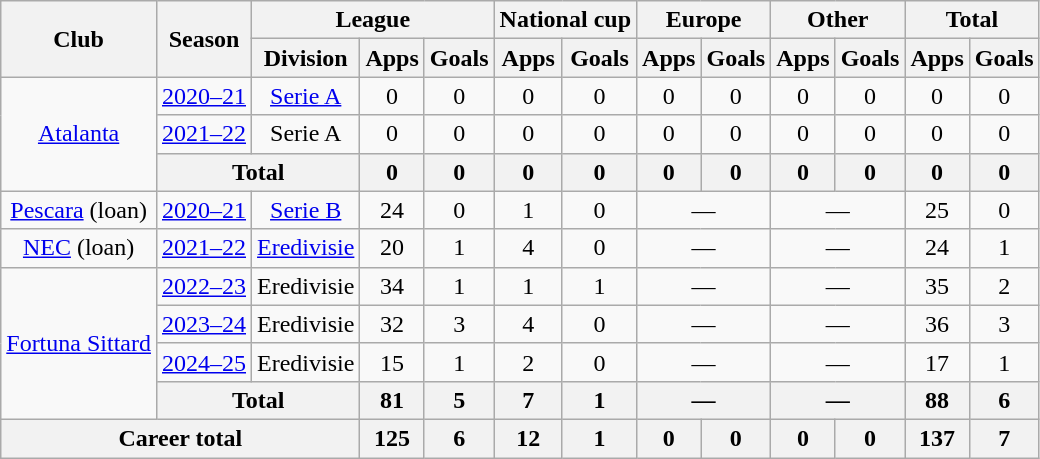<table class="wikitable" style="text-align:center">
<tr>
<th rowspan="2">Club</th>
<th rowspan="2">Season</th>
<th colspan="3">League</th>
<th colspan="2">National cup</th>
<th colspan="2">Europe</th>
<th colspan="2">Other</th>
<th colspan="2">Total</th>
</tr>
<tr>
<th>Division</th>
<th>Apps</th>
<th>Goals</th>
<th>Apps</th>
<th>Goals</th>
<th>Apps</th>
<th>Goals</th>
<th>Apps</th>
<th>Goals</th>
<th>Apps</th>
<th>Goals</th>
</tr>
<tr>
<td rowspan="3"><a href='#'>Atalanta</a></td>
<td><a href='#'>2020–21</a></td>
<td><a href='#'>Serie A</a></td>
<td>0</td>
<td>0</td>
<td>0</td>
<td>0</td>
<td>0</td>
<td>0</td>
<td>0</td>
<td>0</td>
<td>0</td>
<td>0</td>
</tr>
<tr>
<td><a href='#'>2021–22</a></td>
<td>Serie A</td>
<td>0</td>
<td>0</td>
<td>0</td>
<td>0</td>
<td>0</td>
<td>0</td>
<td>0</td>
<td>0</td>
<td>0</td>
<td>0</td>
</tr>
<tr>
<th colspan="2">Total</th>
<th>0</th>
<th>0</th>
<th>0</th>
<th>0</th>
<th>0</th>
<th>0</th>
<th>0</th>
<th>0</th>
<th>0</th>
<th>0</th>
</tr>
<tr>
<td><a href='#'>Pescara</a> (loan)</td>
<td><a href='#'>2020–21</a></td>
<td><a href='#'>Serie B</a></td>
<td>24</td>
<td>0</td>
<td>1</td>
<td>0</td>
<td colspan="2">—</td>
<td colspan="2">—</td>
<td>25</td>
<td>0</td>
</tr>
<tr>
<td><a href='#'>NEC</a> (loan)</td>
<td><a href='#'>2021–22</a></td>
<td><a href='#'>Eredivisie</a></td>
<td>20</td>
<td>1</td>
<td>4</td>
<td>0</td>
<td colspan="2">—</td>
<td colspan="2">—</td>
<td>24</td>
<td>1</td>
</tr>
<tr>
<td rowspan="4"><a href='#'>Fortuna Sittard</a></td>
<td><a href='#'>2022–23</a></td>
<td>Eredivisie</td>
<td>34</td>
<td>1</td>
<td>1</td>
<td>1</td>
<td colspan="2">—</td>
<td colspan="2">—</td>
<td>35</td>
<td>2</td>
</tr>
<tr>
<td><a href='#'>2023–24</a></td>
<td>Eredivisie</td>
<td>32</td>
<td>3</td>
<td>4</td>
<td>0</td>
<td colspan="2">—</td>
<td colspan="2">—</td>
<td>36</td>
<td>3</td>
</tr>
<tr>
<td><a href='#'>2024–25</a></td>
<td>Eredivisie</td>
<td>15</td>
<td>1</td>
<td>2</td>
<td>0</td>
<td colspan="2">—</td>
<td colspan="2">—</td>
<td>17</td>
<td>1</td>
</tr>
<tr>
<th colspan="2">Total</th>
<th>81</th>
<th>5</th>
<th>7</th>
<th>1</th>
<th colspan="2">—</th>
<th colspan="2">—</th>
<th>88</th>
<th>6</th>
</tr>
<tr>
<th colspan="3">Career total</th>
<th>125</th>
<th>6</th>
<th>12</th>
<th>1</th>
<th>0</th>
<th>0</th>
<th>0</th>
<th>0</th>
<th>137</th>
<th>7</th>
</tr>
</table>
